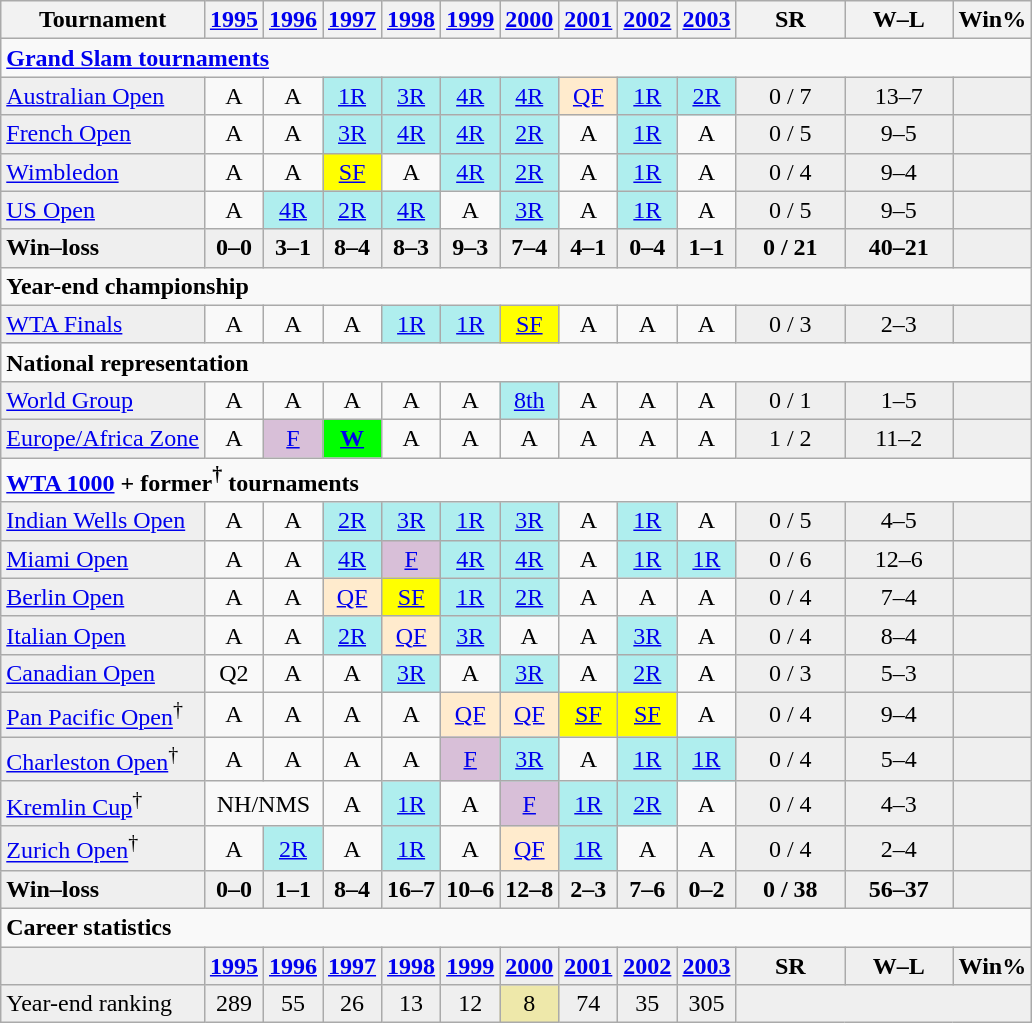<table class="wikitable nowrap" style=text-align:center;>
<tr>
<th>Tournament</th>
<th><a href='#'>1995</a></th>
<th><a href='#'>1996</a></th>
<th><a href='#'>1997</a></th>
<th><a href='#'>1998</a></th>
<th><a href='#'>1999</a></th>
<th><a href='#'>2000</a></th>
<th><a href='#'>2001</a></th>
<th><a href='#'>2002</a></th>
<th><a href='#'>2003</a></th>
<th width=65>SR</th>
<th width="65">W–L</th>
<th>Win%</th>
</tr>
<tr>
<td colspan="13" align="left"><strong><a href='#'>Grand Slam tournaments</a></strong></td>
</tr>
<tr>
<td bgcolor=#EFEFEF align=left><a href='#'>Australian Open</a></td>
<td>A</td>
<td>A</td>
<td bgcolor=#afeeee><a href='#'>1R</a></td>
<td bgcolor=#afeeee><a href='#'>3R</a></td>
<td bgcolor=#afeeee><a href='#'>4R</a></td>
<td bgcolor=#afeeee><a href='#'>4R</a></td>
<td bgcolor=#ffebcd><a href='#'>QF</a></td>
<td bgcolor=#afeeee><a href='#'>1R</a></td>
<td bgcolor=#afeeee><a href='#'>2R</a></td>
<td bgcolor=#EFEFEF>0 / 7</td>
<td bgcolor=#EFEFEF>13–7</td>
<td bgcolor="#EFEFEF"></td>
</tr>
<tr>
<td bgcolor=#EFEFEF align=left><a href='#'>French Open</a></td>
<td>A</td>
<td>A</td>
<td bgcolor=#afeeee><a href='#'>3R</a></td>
<td bgcolor=#afeeee><a href='#'>4R</a></td>
<td bgcolor=#afeeee><a href='#'>4R</a></td>
<td bgcolor=#afeeee><a href='#'>2R</a></td>
<td>A</td>
<td bgcolor=#afeeee><a href='#'>1R</a></td>
<td>A</td>
<td bgcolor=#EFEFEF>0 / 5</td>
<td bgcolor=#EFEFEF>9–5</td>
<td bgcolor="#EFEFEF"></td>
</tr>
<tr>
<td bgcolor=#EFEFEF align=left><a href='#'>Wimbledon</a></td>
<td>A</td>
<td>A</td>
<td bgcolor=yellow><a href='#'>SF</a></td>
<td>A</td>
<td bgcolor=#afeeee><a href='#'>4R</a></td>
<td bgcolor=#afeeee><a href='#'>2R</a></td>
<td>A</td>
<td bgcolor=#afeeee><a href='#'>1R</a></td>
<td>A</td>
<td bgcolor=#EFEFEF>0 / 4</td>
<td bgcolor=#EFEFEF>9–4</td>
<td bgcolor="#EFEFEF"></td>
</tr>
<tr>
<td bgcolor=#EFEFEF align=left><a href='#'>US Open</a></td>
<td>A</td>
<td bgcolor=#afeeee><a href='#'>4R</a></td>
<td bgcolor=#afeeee><a href='#'>2R</a></td>
<td bgcolor=#afeeee><a href='#'>4R</a></td>
<td>A</td>
<td bgcolor=#afeeee><a href='#'>3R</a></td>
<td>A</td>
<td bgcolor=#afeeee><a href='#'>1R</a></td>
<td>A</td>
<td bgcolor=#EFEFEF>0 / 5</td>
<td bgcolor=#EFEFEF>9–5</td>
<td bgcolor="#EFEFEF"></td>
</tr>
<tr style=background:#efefef;font-weight:bold>
<td align=left>Win–loss</td>
<td>0–0</td>
<td>3–1</td>
<td>8–4</td>
<td>8–3</td>
<td>9–3</td>
<td>7–4</td>
<td>4–1</td>
<td>0–4</td>
<td>1–1</td>
<td>0 / 21</td>
<td>40–21</td>
<td></td>
</tr>
<tr>
<td colspan="13" align="left"><strong>Year-end championship</strong></td>
</tr>
<tr>
<td bgcolor="#EFEFEF" align="left"><a href='#'>WTA Finals</a></td>
<td>A</td>
<td>A</td>
<td>A</td>
<td bgcolor="#afeeee"><a href='#'>1R</a></td>
<td bgcolor="#afeeee"><a href='#'>1R</a></td>
<td bgcolor="yellow"><a href='#'>SF</a></td>
<td>A</td>
<td>A</td>
<td>A</td>
<td bgcolor="#EFEFEF">0 / 3</td>
<td bgcolor="#EFEFEF">2–3</td>
<td bgcolor="#EFEFEF"></td>
</tr>
<tr>
<td colspan="13" align="left"><strong>National representation</strong></td>
</tr>
<tr>
<td bgcolor="#EFEFEF" align="left"><a href='#'>World Group</a></td>
<td>A</td>
<td>A</td>
<td>A</td>
<td>A</td>
<td>A</td>
<td bgcolor="#afeeee"><a href='#'>8th</a></td>
<td>A</td>
<td>A</td>
<td>A</td>
<td bgcolor="#EFEFEF">0 / 1</td>
<td bgcolor="#EFEFEF">1–5</td>
<td bgcolor="#EFEFEF"></td>
</tr>
<tr>
<td bgcolor="#EFEFEF" align="left"><a href='#'>Europe/Africa Zone</a></td>
<td>A</td>
<td bgcolor="#D8BFD8"><a href='#'>F</a></td>
<td bgcolor="lime"><strong><a href='#'>W</a></strong></td>
<td>A</td>
<td>A</td>
<td>A</td>
<td>A</td>
<td>A</td>
<td>A</td>
<td bgcolor="#EFEFEF">1 / 2</td>
<td bgcolor="#EFEFEF">11–2</td>
<td bgcolor="#EFEFEF"></td>
</tr>
<tr>
<td colspan="13" align="left"><strong><a href='#'>WTA 1000</a> + former<sup>†</sup> tournaments</strong></td>
</tr>
<tr>
<td bgcolor="#EFEFEF" align="left"><a href='#'>Indian Wells Open</a></td>
<td>A</td>
<td>A</td>
<td bgcolor="#afeeee"><a href='#'>2R</a></td>
<td bgcolor="#afeeee"><a href='#'>3R</a></td>
<td bgcolor="#afeeee"><a href='#'>1R</a></td>
<td bgcolor="#afeeee"><a href='#'>3R</a></td>
<td>A</td>
<td bgcolor="#afeeee"><a href='#'>1R</a></td>
<td>A</td>
<td bgcolor="#EFEFEF">0 / 5</td>
<td bgcolor="#EFEFEF">4–5</td>
<td bgcolor="#EFEFEF"></td>
</tr>
<tr>
<td bgcolor="#EFEFEF" align="left"><a href='#'>Miami Open</a></td>
<td>A</td>
<td>A</td>
<td bgcolor="#afeeee"><a href='#'>4R</a></td>
<td bgcolor="#D8BFD8"><a href='#'>F</a></td>
<td bgcolor="#afeeee"><a href='#'>4R</a></td>
<td bgcolor="#afeeee"><a href='#'>4R</a></td>
<td>A</td>
<td bgcolor="#afeeee"><a href='#'>1R</a></td>
<td bgcolor="#afeeee"><a href='#'>1R</a></td>
<td bgcolor="#EFEFEF">0 / 6</td>
<td bgcolor="#EFEFEF">12–6</td>
<td bgcolor="#EFEFEF"></td>
</tr>
<tr>
<td bgcolor="#EFEFEF" align="left"><a href='#'>Berlin Open</a></td>
<td>A</td>
<td>A</td>
<td bgcolor="#ffebcd"><a href='#'>QF</a></td>
<td bgcolor="yellow"><a href='#'>SF</a></td>
<td bgcolor="#afeeee"><a href='#'>1R</a></td>
<td bgcolor="#afeeee"><a href='#'>2R</a></td>
<td>A</td>
<td>A</td>
<td>A</td>
<td bgcolor="#EFEFEF">0 / 4</td>
<td bgcolor="#EFEFEF">7–4</td>
<td bgcolor="#EFEFEF"></td>
</tr>
<tr>
<td bgcolor="#EFEFEF" align="left"><a href='#'>Italian Open</a></td>
<td>A</td>
<td>A</td>
<td bgcolor="#afeeee"><a href='#'>2R</a></td>
<td bgcolor="#ffebcd"><a href='#'>QF</a></td>
<td bgcolor="#afeeee"><a href='#'>3R</a></td>
<td>A</td>
<td>A</td>
<td bgcolor="#afeeee"><a href='#'>3R</a></td>
<td>A</td>
<td bgcolor="#EFEFEF">0 / 4</td>
<td bgcolor="#EFEFEF">8–4</td>
<td bgcolor="#EFEFEF"></td>
</tr>
<tr>
<td bgcolor="#EFEFEF" align="left"><a href='#'>Canadian Open</a></td>
<td>Q2</td>
<td>A</td>
<td>A</td>
<td bgcolor="#afeeee"><a href='#'>3R</a></td>
<td>A</td>
<td bgcolor="#afeeee"><a href='#'>3R</a></td>
<td>A</td>
<td bgcolor="#afeeee"><a href='#'>2R</a></td>
<td>A</td>
<td bgcolor="#EFEFEF">0 / 3</td>
<td bgcolor="#EFEFEF">5–3</td>
<td bgcolor="#EFEFEF"></td>
</tr>
<tr>
<td bgcolor="#EFEFEF" align="left"><a href='#'>Pan Pacific Open</a><sup>†</sup></td>
<td>A</td>
<td>A</td>
<td>A</td>
<td>A</td>
<td bgcolor="#ffebcd"><a href='#'>QF</a></td>
<td bgcolor="#ffebcd"><a href='#'>QF</a></td>
<td bgcolor="yellow"><a href='#'>SF</a></td>
<td bgcolor="yellow"><a href='#'>SF</a></td>
<td>A</td>
<td bgcolor="#EFEFEF">0 / 4</td>
<td bgcolor="#EFEFEF">9–4</td>
<td bgcolor="#EFEFEF"></td>
</tr>
<tr>
<td bgcolor="#EFEFEF" align="left"><a href='#'>Charleston Open</a><sup>†</sup></td>
<td>A</td>
<td>A</td>
<td>A</td>
<td>A</td>
<td bgcolor="#D8BFD8"><a href='#'>F</a></td>
<td bgcolor="#afeeee"><a href='#'>3R</a></td>
<td>A</td>
<td bgcolor="#afeeee"><a href='#'>1R</a></td>
<td bgcolor="#afeeee"><a href='#'>1R</a></td>
<td bgcolor="#EFEFEF">0 / 4</td>
<td bgcolor="#EFEFEF">5–4</td>
<td bgcolor="#EFEFEF"></td>
</tr>
<tr>
<td bgcolor="#EFEFEF" align="left"><a href='#'>Kremlin Cup</a><sup>†</sup></td>
<td colspan="2">NH/NMS</td>
<td>A</td>
<td bgcolor="#afeeee"><a href='#'>1R</a></td>
<td>A</td>
<td bgcolor="#D8BFD8"><a href='#'>F</a></td>
<td bgcolor="#afeeee"><a href='#'>1R</a></td>
<td bgcolor="#afeeee"><a href='#'>2R</a></td>
<td>A</td>
<td bgcolor="#EFEFEF">0 / 4</td>
<td bgcolor="#EFEFEF">4–3</td>
<td bgcolor="#EFEFEF"></td>
</tr>
<tr>
<td bgcolor="#EFEFEF" align="left"><a href='#'>Zurich Open</a><sup>†</sup></td>
<td>A</td>
<td bgcolor="#afeeee"><a href='#'>2R</a></td>
<td>A</td>
<td bgcolor="#afeeee"><a href='#'>1R</a></td>
<td>A</td>
<td bgcolor="#ffebcd"><a href='#'>QF</a></td>
<td bgcolor="#afeeee"><a href='#'>1R</a></td>
<td>A</td>
<td>A</td>
<td bgcolor="#EFEFEF">0 / 4</td>
<td bgcolor="#EFEFEF">2–4</td>
<td bgcolor="#EFEFEF"></td>
</tr>
<tr style=background:#efefef;font-weight:bold>
<td align=left>Win–loss</td>
<td>0–0</td>
<td>1–1</td>
<td>8–4</td>
<td>16–7</td>
<td>10–6</td>
<td>12–8</td>
<td>2–3</td>
<td>7–6</td>
<td>0–2</td>
<td>0 / 38</td>
<td>56–37</td>
<td></td>
</tr>
<tr>
<td colspan="13" align="left"><strong>Career statistics</strong></td>
</tr>
<tr style=background:#efefef;font-weight:bold>
<td></td>
<td><a href='#'>1995</a></td>
<td><a href='#'>1996</a></td>
<td><a href='#'>1997</a></td>
<td><a href='#'>1998</a></td>
<td><a href='#'>1999</a></td>
<td><a href='#'>2000</a></td>
<td><a href='#'>2001</a></td>
<td><a href='#'>2002</a></td>
<td><a href='#'>2003</a></td>
<td>SR</td>
<td>W–L</td>
<td>Win%</td>
</tr>
<tr bgcolor="efefef">
<td align="left">Year-end ranking</td>
<td>289</td>
<td>55</td>
<td>26</td>
<td>13</td>
<td>12</td>
<td bgcolor="#EEE8AA">8</td>
<td>74</td>
<td>35</td>
<td>305</td>
<td colspan="3"></td>
</tr>
</table>
